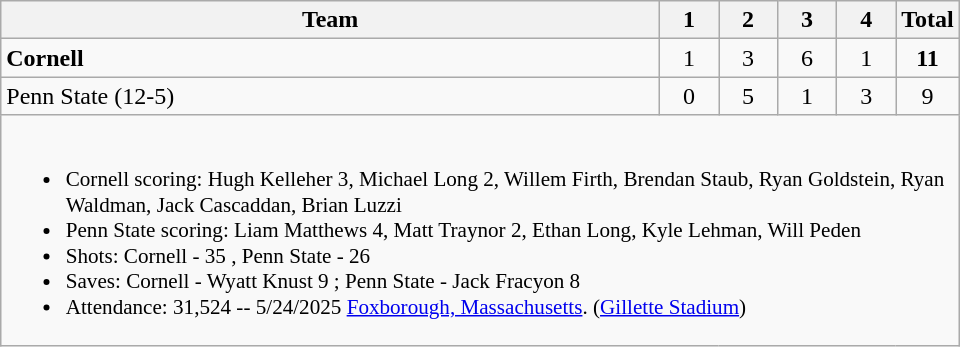<table class="wikitable" style="text-align:center; max-width:40em">
<tr>
<th>Team</th>
<th style="width:2em">1</th>
<th style="width:2em">2</th>
<th style="width:2em">3</th>
<th style="width:2em">4</th>
<th style="width:2em">Total</th>
</tr>
<tr>
<td style="text-align:left"><strong>Cornell</strong></td>
<td>1</td>
<td>3</td>
<td>6</td>
<td>1</td>
<td><strong>11</strong></td>
</tr>
<tr>
<td style="text-align:left">Penn State (12-5)</td>
<td>0</td>
<td>5</td>
<td>1</td>
<td>3</td>
<td>9</td>
</tr>
<tr>
<td colspan=7 style="text-align:left; font-size:88%;"><br><ul><li>Cornell scoring: Hugh Kelleher 3, Michael Long 2, Willem Firth, Brendan Staub, Ryan Goldstein, Ryan Waldman, Jack Cascaddan, Brian Luzzi</li><li>Penn State scoring: Liam Matthews 4, Matt Traynor 2, Ethan Long, Kyle Lehman, Will Peden</li><li>Shots: Cornell - 35 , Penn State - 26</li><li>Saves: Cornell - Wyatt Knust 9 ; Penn State - Jack Fracyon 8</li><li>Attendance: 31,524 -- 5/24/2025 <a href='#'>Foxborough, Massachusetts</a>. (<a href='#'>Gillette Stadium</a>)</li></ul></td>
</tr>
</table>
